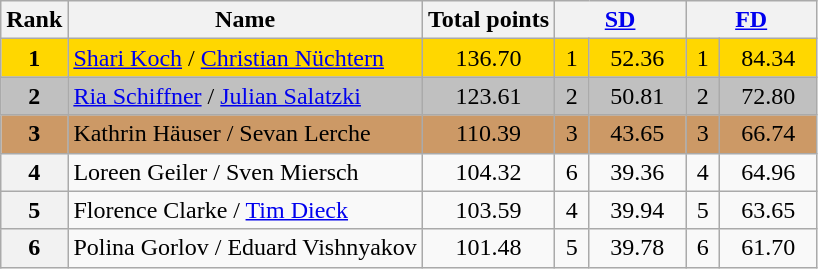<table class="wikitable sortable">
<tr>
<th>Rank</th>
<th>Name</th>
<th>Total points</th>
<th colspan="2" width="80px"><a href='#'>SD</a></th>
<th colspan="2" width="80px"><a href='#'>FD</a></th>
</tr>
<tr bgcolor="gold">
<td align="center"><strong>1</strong></td>
<td><a href='#'>Shari Koch</a> / <a href='#'>Christian Nüchtern</a></td>
<td align=center>136.70</td>
<td align=center>1</td>
<td align=center>52.36</td>
<td align=center>1</td>
<td align=center>84.34</td>
</tr>
<tr bgcolor="silver">
<td align="center"><strong>2</strong></td>
<td><a href='#'>Ria Schiffner</a> / <a href='#'>Julian Salatzki</a></td>
<td align=center>123.61</td>
<td align=center>2</td>
<td align=center>50.81</td>
<td align=center>2</td>
<td align=center>72.80</td>
</tr>
<tr bgcolor="cc9966">
<td align="center"><strong>3</strong></td>
<td>Kathrin Häuser / Sevan Lerche</td>
<td align=center>110.39</td>
<td align=center>3</td>
<td align=center>43.65</td>
<td align=center>3</td>
<td align=center>66.74</td>
</tr>
<tr>
<th>4</th>
<td>Loreen Geiler / Sven Miersch</td>
<td align=center>104.32</td>
<td align=center>6</td>
<td align=center>39.36</td>
<td align=center>4</td>
<td align=center>64.96</td>
</tr>
<tr>
<th>5</th>
<td>Florence Clarke / <a href='#'>Tim Dieck</a></td>
<td align=center>103.59</td>
<td align=center>4</td>
<td align=center>39.94</td>
<td align=center>5</td>
<td align=center>63.65</td>
</tr>
<tr>
<th>6</th>
<td>Polina Gorlov / Eduard Vishnyakov</td>
<td align=center>101.48</td>
<td align=center>5</td>
<td align=center>39.78</td>
<td align=center>6</td>
<td align=center>61.70</td>
</tr>
</table>
